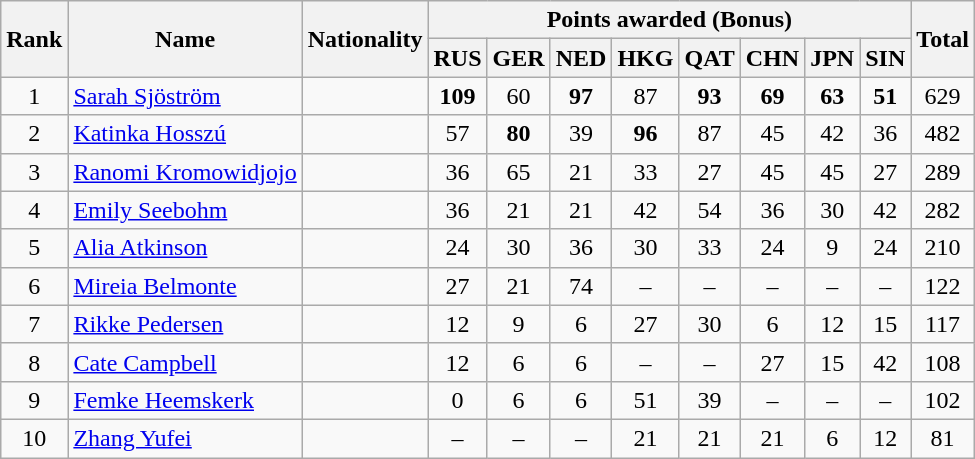<table class="wikitable" style="text-align:center;">
<tr>
<th rowspan="2">Rank</th>
<th rowspan="2">Name</th>
<th rowspan="2">Nationality</th>
<th colspan="8">Points awarded (Bonus)</th>
<th rowspan="2">Total</th>
</tr>
<tr>
<th>RUS</th>
<th>GER</th>
<th>NED</th>
<th>HKG</th>
<th>QAT</th>
<th>CHN</th>
<th>JPN</th>
<th>SIN</th>
</tr>
<tr>
<td>1</td>
<td style="text-align:left;"><a href='#'>Sarah Sjöström</a></td>
<td style="text-align:left;"></td>
<td><strong>109</strong></td>
<td>60</td>
<td><strong>97</strong></td>
<td>87</td>
<td><strong>93</strong></td>
<td><strong>69</strong></td>
<td><strong>63</strong></td>
<td><strong>51</strong></td>
<td>629</td>
</tr>
<tr>
<td>2</td>
<td style="text-align:left;"><a href='#'>Katinka Hosszú</a></td>
<td style="text-align:left;"></td>
<td>57</td>
<td><strong>80</strong></td>
<td>39</td>
<td><strong>96</strong></td>
<td>87</td>
<td>45</td>
<td>42</td>
<td>36</td>
<td>482</td>
</tr>
<tr>
<td>3</td>
<td style="text-align:left;"><a href='#'>Ranomi Kromowidjojo</a></td>
<td style="text-align:left;"></td>
<td>36</td>
<td>65</td>
<td>21</td>
<td>33</td>
<td>27</td>
<td>45</td>
<td>45</td>
<td>27</td>
<td>289</td>
</tr>
<tr>
<td>4</td>
<td style="text-align:left;"><a href='#'>Emily Seebohm</a></td>
<td style="text-align:left;"></td>
<td>36</td>
<td>21</td>
<td>21</td>
<td>42</td>
<td>54</td>
<td>36</td>
<td>30</td>
<td>42</td>
<td>282</td>
</tr>
<tr>
<td>5</td>
<td style="text-align:left;"><a href='#'>Alia Atkinson</a></td>
<td style="text-align:left;"></td>
<td>24</td>
<td>30</td>
<td>36</td>
<td>30</td>
<td>33</td>
<td>24</td>
<td>9</td>
<td>24</td>
<td>210</td>
</tr>
<tr>
<td>6</td>
<td style="text-align:left;"><a href='#'>Mireia Belmonte</a></td>
<td style="text-align:left;"></td>
<td>27</td>
<td>21</td>
<td>74</td>
<td>–</td>
<td>–</td>
<td>–</td>
<td>–</td>
<td>–</td>
<td>122</td>
</tr>
<tr>
<td>7</td>
<td style="text-align:left;"><a href='#'>Rikke Pedersen</a></td>
<td style="text-align:left;"></td>
<td>12</td>
<td>9</td>
<td>6</td>
<td>27</td>
<td>30</td>
<td>6</td>
<td>12</td>
<td>15</td>
<td>117</td>
</tr>
<tr>
<td>8</td>
<td style="text-align:left;"><a href='#'>Cate Campbell</a></td>
<td style="text-align:left;"></td>
<td>12</td>
<td>6</td>
<td>6</td>
<td>–</td>
<td>–</td>
<td>27</td>
<td>15</td>
<td>42</td>
<td>108</td>
</tr>
<tr>
<td>9</td>
<td style="text-align:left;"><a href='#'>Femke Heemskerk</a></td>
<td style="text-align:left;"></td>
<td>0</td>
<td>6</td>
<td>6</td>
<td>51</td>
<td>39</td>
<td>–</td>
<td>–</td>
<td>–</td>
<td>102</td>
</tr>
<tr>
<td>10</td>
<td style="text-align:left;"><a href='#'>Zhang Yufei</a></td>
<td style="text-align:left;"></td>
<td>–</td>
<td>–</td>
<td>–</td>
<td>21</td>
<td>21</td>
<td>21</td>
<td>6</td>
<td>12</td>
<td>81</td>
</tr>
</table>
